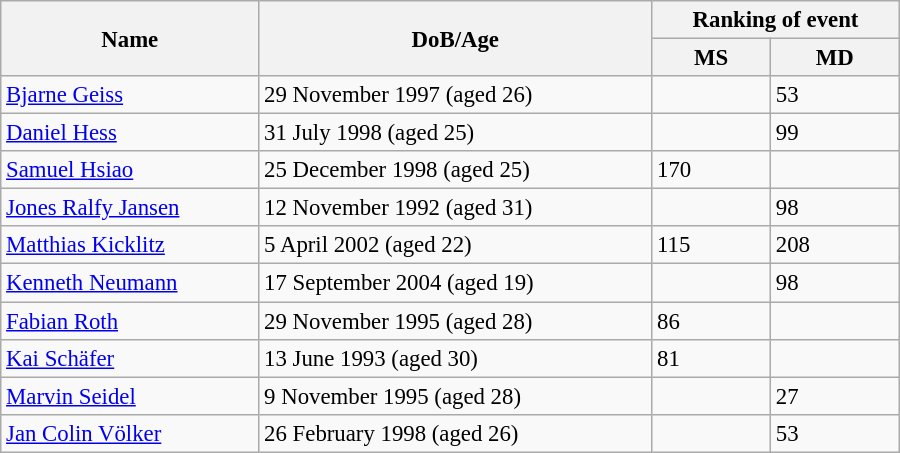<table class="wikitable" style="width:600px; font-size:95%;">
<tr>
<th rowspan="2" align="left">Name</th>
<th rowspan="2" align="left">DoB/Age</th>
<th colspan="2" align="center">Ranking of event</th>
</tr>
<tr>
<th align="center">MS</th>
<th align="center">MD</th>
</tr>
<tr>
<td align="left"><a href='#'>Bjarne Geiss</a></td>
<td align="left">29 November 1997 (aged 26)</td>
<td></td>
<td>53</td>
</tr>
<tr>
<td align="left"><a href='#'>Daniel Hess</a></td>
<td align="left">31 July 1998 (aged 25)</td>
<td></td>
<td>99</td>
</tr>
<tr>
<td align="left"><a href='#'>Samuel Hsiao</a></td>
<td align="left">25 December 1998 (aged 25)</td>
<td>170</td>
<td></td>
</tr>
<tr>
<td align="left"><a href='#'>Jones Ralfy Jansen</a></td>
<td align="left">12 November 1992 (aged 31)</td>
<td></td>
<td>98</td>
</tr>
<tr>
<td align="left"><a href='#'>Matthias Kicklitz</a></td>
<td align="left">5 April 2002 (aged 22)</td>
<td>115</td>
<td>208</td>
</tr>
<tr>
<td align="left"><a href='#'>Kenneth Neumann</a></td>
<td align="left">17 September 2004 (aged 19)</td>
<td></td>
<td>98</td>
</tr>
<tr>
<td align="left"><a href='#'>Fabian Roth</a></td>
<td align="left">29 November 1995 (aged 28)</td>
<td>86</td>
<td></td>
</tr>
<tr>
<td align="left"><a href='#'>Kai Schäfer</a></td>
<td align="left">13 June 1993 (aged 30)</td>
<td>81</td>
<td></td>
</tr>
<tr>
<td><a href='#'>Marvin Seidel</a></td>
<td>9 November 1995 (aged 28)</td>
<td></td>
<td>27</td>
</tr>
<tr>
<td><a href='#'>Jan Colin Völker</a></td>
<td>26 February 1998 (aged 26)</td>
<td></td>
<td>53</td>
</tr>
</table>
